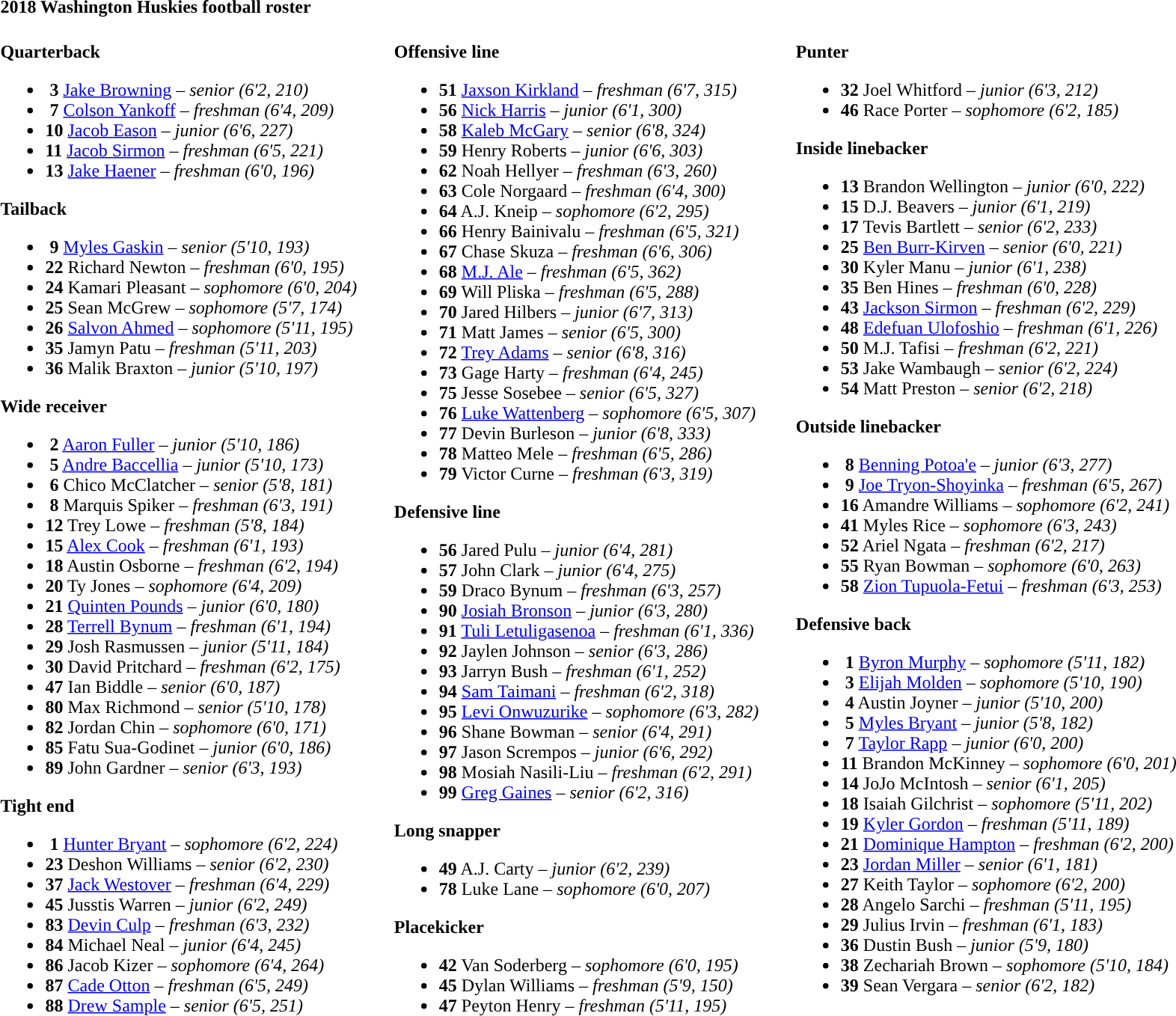<table class="toccolours" style="text-align: left;">
<tr>
<td colspan=11><strong>2018 Washington Huskies football roster</strong></td>
</tr>
<tr>
<td valign="top"><br><strong>Quarterback</strong><ul><li><strong> 3</strong>  <a href='#'>Jake Browning</a> – <em>senior (6'2, 210)</em></li><li><strong> 7</strong>  <a href='#'>Colson Yankoff</a> – <em>freshman (6'4, 209)</em></li><li><strong>10</strong>  <a href='#'>Jacob Eason</a> – <em>junior (6'6, 227)</em></li><li><strong>11</strong>  <a href='#'>Jacob Sirmon</a> – <em>freshman (6'5, 221)</em></li><li><strong>13</strong>  <a href='#'>Jake Haener</a> – <em> freshman (6'0, 196)</em></li></ul><strong>Tailback</strong><ul><li><strong> 9</strong>  <a href='#'>Myles Gaskin</a> – <em>senior (5'10, 193)</em></li><li><strong>22</strong>  Richard Newton – <em>freshman (6'0, 195)</em></li><li><strong>24</strong>  Kamari Pleasant – <em> sophomore (6'0, 204)</em></li><li><strong>25</strong>  Sean McGrew – <em> sophomore (5'7, 174)</em></li><li><strong>26</strong>  <a href='#'>Salvon Ahmed</a> – <em>sophomore (5'11, 195)</em></li><li><strong>35</strong>  Jamyn Patu – <em>freshman (5'11, 203)</em></li><li><strong>36</strong>  Malik Braxton – <em>junior (5'10, 197)</em></li></ul><strong>Wide receiver</strong><ul><li><strong> 2</strong>  <a href='#'>Aaron Fuller</a> – <em>junior (5'10, 186)</em></li><li><strong> 5</strong>  <a href='#'>Andre Baccellia</a> – <em> junior (5'10, 173)</em></li><li><strong> 6</strong>  Chico McClatcher – <em>senior (5'8, 181)</em> </li><li><strong> 8</strong>  Marquis Spiker – <em>freshman (6'3, 191)</em></li><li><strong>12</strong>  Trey Lowe – <em>freshman (5'8, 184)</em></li><li><strong>15</strong>  <a href='#'>Alex Cook</a> – <em> freshman (6'1, 193)</em></li><li><strong>18</strong>  Austin Osborne – <em>freshman (6'2, 194)</em></li><li><strong>20</strong>  Ty Jones – <em>sophomore (6'4, 209)</em></li><li><strong>21</strong>  <a href='#'>Quinten Pounds</a> – <em> junior (6'0, 180)</em></li><li><strong>28</strong>  <a href='#'>Terrell Bynum</a> – <em> freshman (6'1, 194)</em></li><li><strong>29</strong>  Josh Rasmussen – <em> junior (5'11, 184)</em></li><li><strong>30</strong>  David Pritchard – <em>freshman (6'2, 175)</em></li><li><strong>47</strong>  Ian Biddle – <em>senior (6'0, 187)</em></li><li><strong>80</strong>  Max Richmond – <em> senior (5'10, 178)</em></li><li><strong>82</strong>  Jordan Chin – <em> sophomore (6'0, 171)</em></li><li><strong>85</strong>  Fatu Sua-Godinet – <em>junior (6'0, 186)</em></li><li><strong>89</strong>  John Gardner – <em> senior (6'3, 193)</em></li></ul><strong>Tight end</strong><ul><li><strong> 1</strong>  <a href='#'>Hunter Bryant</a> – <em>sophomore (6'2, 224)</em></li><li><strong>23</strong>  Deshon Williams – <em>senior (6'2, 230)</em></li><li><strong>37</strong>  <a href='#'>Jack Westover</a> – <em>freshman (6'4, 229)</em></li><li><strong>45</strong>  Jusstis Warren – <em> junior (6'2, 249)</em></li><li><strong>83</strong>  <a href='#'>Devin Culp</a> – <em>freshman (6'3, 232)</em></li><li><strong>84</strong>  Michael Neal – <em> junior (6'4, 245)</em></li><li><strong>86</strong>  Jacob Kizer – <em>sophomore (6'4, 264)</em></li><li><strong>87</strong>  <a href='#'>Cade Otton</a> – <em> freshman (6'5, 249)</em></li><li><strong>88</strong>  <a href='#'>Drew Sample</a> – <em> senior (6'5, 251)</em></li></ul></td>
<td width="25"> </td>
<td valign="top"><br><strong>Offensive line</strong><ul><li><strong>51</strong>  <a href='#'>Jaxson Kirkland</a> – <em> freshman (6'7, 315)</em></li><li><strong>56</strong>  <a href='#'>Nick Harris</a> – <em>junior (6'1, 300)</em></li><li><strong>58</strong>  <a href='#'>Kaleb McGary</a> – <em> senior (6'8, 324)</em></li><li><strong>59</strong>  Henry Roberts – <em> junior (6'6, 303)</em></li><li><strong>62</strong>  Noah Hellyer – <em>freshman (6'3, 260)</em></li><li><strong>63</strong>  Cole Norgaard – <em> freshman (6'4, 300)</em></li><li><strong>64</strong>  A.J. Kneip – <em> sophomore (6'2, 295)</em></li><li><strong>66</strong>  Henry Bainivalu – <em> freshman (6'5, 321)</em></li><li><strong>67</strong>  Chase Skuza – <em> freshman (6'6, 306)</em></li><li><strong>68</strong>  <a href='#'>M.J. Ale</a> – <em>freshman (6'5, 362)</em></li><li><strong>69</strong>  Will Pliska – <em>freshman (6'5, 288)</em></li><li><strong>70</strong>  Jared Hilbers – <em> junior (6'7, 313)</em></li><li><strong>71</strong>  Matt James – <em> senior (6'5, 300)</em></li><li><strong>72</strong>  <a href='#'>Trey Adams</a> – <em>senior (6'8, 316)</em></li><li><strong>73</strong>  Gage Harty – <em>freshman (6'4, 245)</em></li><li><strong>75</strong>  Jesse Sosebee – <em> senior (6'5, 327)</em></li><li><strong>76</strong>  <a href='#'>Luke Wattenberg</a> – <em> sophomore (6'5, 307)</em></li><li><strong>77</strong>  Devin Burleson – <em> junior (6'8, 333)</em></li><li><strong>78</strong>  Matteo Mele – <em>freshman (6'5, 286)</em></li><li><strong>79</strong>  Victor Curne – <em>freshman (6'3, 319)</em></li></ul><strong>Defensive line</strong><ul><li><strong>56</strong>  Jared Pulu – <em> junior (6'4, 281)</em> </li><li><strong>57</strong>  John Clark – <em> junior (6'4, 275)</em></li><li><strong>59</strong>  Draco Bynum – <em>freshman (6'3, 257)</em></li><li><strong>90</strong>  <a href='#'>Josiah Bronson</a> – <em> junior (6'3, 280)</em></li><li><strong>91</strong>  <a href='#'>Tuli Letuligasenoa</a> – <em>freshman (6'1, 336)</em></li><li><strong>92</strong>  Jaylen Johnson – <em> senior (6'3, 286)</em></li><li><strong>93</strong>  Jarryn Bush – <em> freshman (6'1, 252)</em></li><li><strong>94</strong>  <a href='#'>Sam Taimani</a> – <em>freshman (6'2, 318)</em></li><li><strong>95</strong>  <a href='#'>Levi Onwuzurike</a> – <em> sophomore (6'3, 282)</em></li><li><strong>96</strong>  Shane Bowman – <em> senior (6'4, 291)</em></li><li><strong>97</strong>  Jason Scrempos – <em> junior (6'6, 292)</em></li><li><strong>98</strong>  Mosiah Nasili-Liu – <em>freshman (6'2, 291)</em></li><li><strong>99</strong>  <a href='#'>Greg Gaines</a> – <em> senior (6'2, 316)</em></li></ul><strong>Long snapper</strong><ul><li><strong>49</strong>  A.J. Carty – <em> junior (6'2, 239)</em></li><li><strong>78</strong>  Luke Lane – <em> sophomore (6'0, 207)</em></li></ul><strong>Placekicker</strong><ul><li><strong>42</strong>  Van Soderberg – <em> sophomore (6'0, 195)</em></li><li><strong>45</strong>  Dylan Williams – <em>freshman (5'9, 150)</em></li><li><strong>47</strong>  Peyton Henry – <em> freshman (5'11, 195)</em></li></ul></td>
<td width="25"> </td>
<td valign="top"><br><strong>Punter</strong><ul><li><strong>32</strong>  Joel Whitford – <em> junior (6'3, 212)</em></li><li><strong>46</strong>  Race Porter – <em> sophomore (6'2, 185)</em></li></ul><strong>Inside linebacker</strong><ul><li><strong>13</strong>  Brandon Wellington – <em>junior (6'0, 222)</em></li><li><strong>15</strong>  D.J. Beavers – <em> junior (6'1, 219)</em></li><li><strong>17</strong>  Tevis Bartlett – <em>senior (6'2, 233)</em></li><li><strong>25</strong>  <a href='#'>Ben Burr-Kirven</a> – <em>senior (6'0, 221)</em></li><li><strong>30</strong>  Kyler Manu – <em> junior (6'1, 238)</em></li><li><strong>35</strong>  Ben Hines – <em>freshman (6'0, 228)</em></li><li><strong>43</strong>  <a href='#'>Jackson Sirmon</a> – <em>freshman (6'2, 229)</em></li><li><strong>48</strong>  <a href='#'>Edefuan Ulofoshio</a> – <em>freshman (6'1, 226)</em></li><li><strong>50</strong>  M.J. Tafisi – <em>freshman (6'2, 221)</em></li><li><strong>53</strong>  Jake Wambaugh – <em> senior (6'2, 224)</em></li><li><strong>54</strong>  Matt Preston – <em> senior (6'2, 218)</em></li></ul><strong>Outside linebacker</strong><ul><li><strong> 8</strong>  <a href='#'>Benning Potoa'e</a> – <em> junior (6'3, 277)</em></li><li><strong> 9</strong>  <a href='#'>Joe Tryon-Shoyinka</a> – <em> freshman (6'5, 267)</em></li><li><strong>16</strong>  Amandre Williams – <em> sophomore (6'2, 241)</em> </li><li><strong>41</strong>  Myles Rice – <em> sophomore (6'3, 243)</em></li><li><strong>52</strong>  Ariel Ngata – <em> freshman (6'2, 217)</em></li><li><strong>55</strong>  Ryan Bowman – <em> sophomore (6'0, 263)</em></li><li><strong>58</strong>  <a href='#'>Zion Tupuola-Fetui</a> – <em>freshman (6'3, 253)</em></li></ul><strong>Defensive back</strong><ul><li><strong> 1</strong>  <a href='#'>Byron Murphy</a> – <em> sophomore (5'11, 182)</em></li><li><strong> 3</strong>  <a href='#'>Elijah Molden</a> – <em>sophomore (5'10, 190)</em></li><li><strong> 4</strong>  Austin Joyner – <em> junior (5'10, 200)</em> </li><li><strong> 5</strong>  <a href='#'>Myles Bryant</a> – <em>junior (5'8, 182)</em></li><li><strong> 7</strong>  <a href='#'>Taylor Rapp</a> – <em>junior (6'0, 200)</em></li><li><strong>11</strong>  Brandon McKinney – <em>sophomore (6'0, 201)</em></li><li><strong>14</strong>  JoJo McIntosh – <em> senior (6'1, 205)</em></li><li><strong>18</strong>  Isaiah Gilchrist – <em> sophomore (5'11, 202)</em></li><li><strong>19</strong>  <a href='#'>Kyler Gordon</a> – <em>freshman (5'11, 189)</em></li><li><strong>21</strong>  <a href='#'>Dominique Hampton</a> – <em>freshman (6'2, 200)</em></li><li><strong>23</strong>  <a href='#'>Jordan Miller</a> – <em>senior (6'1, 181)</em></li><li><strong>27</strong>  Keith Taylor – <em>sophomore (6'2, 200)</em></li><li><strong>28</strong>  Angelo Sarchi – <em>freshman (5'11, 195)</em></li><li><strong>29</strong>  Julius Irvin – <em>freshman (6'1, 183)</em></li><li><strong>36</strong>  Dustin Bush – <em> junior (5'9, 180)</em></li><li><strong>38</strong>  Zechariah Brown – <em>sophomore (5'10, 184)</em></li><li><strong>39</strong>  Sean Vergara – <em> senior (6'2, 182)</em></li></ul></td>
</tr>
</table>
